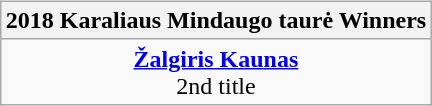<table style="width:100%;">
<tr>
<td valign=top align=right width=33%><br>













</td>
<td style="vertical-align:top; align:center; width:33%;"><br><table style="width:100%;">
<tr>
<td style="width=50%;"></td>
<td></td>
<td style="width=50%;"></td>
</tr>
</table>
<br> 

<div></div><table class=wikitable style="text-align:center; margin:auto">
<tr>
<th>2018 Karaliaus Mindaugo taurė Winners</th>
</tr>
<tr>
<td><strong><a href='#'>Žalgiris Kaunas</a></strong><br>2nd title</td>
</tr>
</table>
</td>
<td style="vertical-align:top; align:left; width:33%;"><br>













</td>
</tr>
</table>
